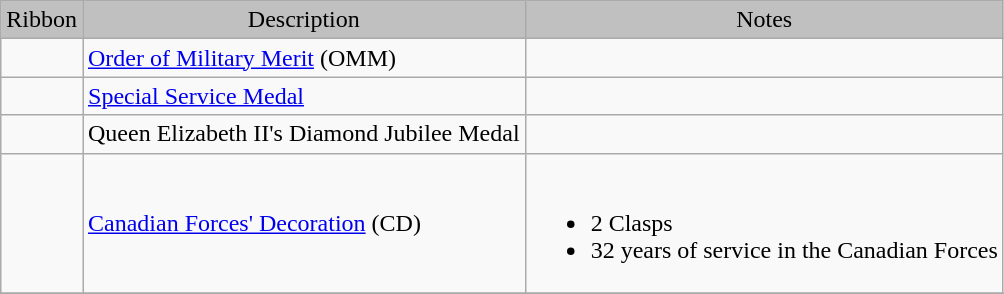<table class="wikitable">
<tr style="background:silver;" align="center">
<td>Ribbon</td>
<td>Description</td>
<td>Notes</td>
</tr>
<tr>
<td></td>
<td><a href='#'>Order of Military Merit</a> (OMM)</td>
<td></td>
</tr>
<tr>
<td></td>
<td><a href='#'>Special Service Medal</a></td>
<td></td>
</tr>
<tr>
<td></td>
<td>Queen Elizabeth II's Diamond Jubilee Medal</td>
<td></td>
</tr>
<tr>
<td></td>
<td><a href='#'>Canadian Forces' Decoration</a> (CD)</td>
<td><br><ul><li>2 Clasps</li><li>32 years of service in the Canadian Forces</li></ul></td>
</tr>
<tr>
</tr>
</table>
